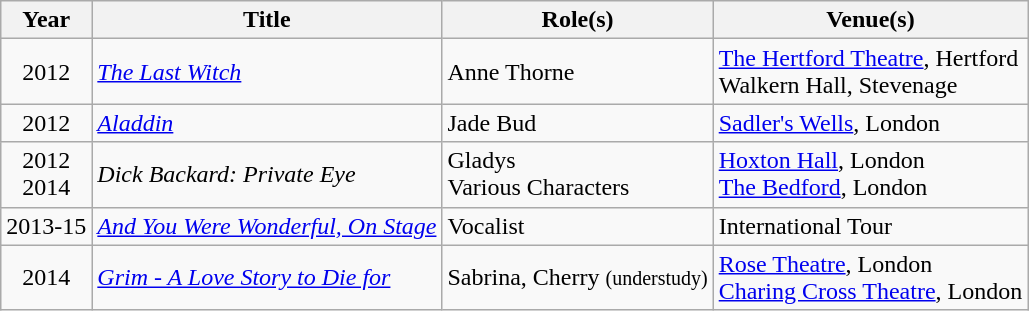<table class="wikitable sortable">
<tr>
<th><strong>Year</strong></th>
<th><strong>Title</strong></th>
<th><strong>Role(s)</strong></th>
<th><strong>Venue(s)</strong></th>
</tr>
<tr>
<td style="text-align:center;">2012</td>
<td><em><a href='#'>The Last Witch</a></em></td>
<td>Anne Thorne</td>
<td><a href='#'>The Hertford Theatre</a>, Hertford<br>Walkern Hall, Stevenage</td>
</tr>
<tr>
<td style="text-align:center;">2012</td>
<td><em><a href='#'>Aladdin</a></em></td>
<td>Jade Bud</td>
<td><a href='#'>Sadler's Wells</a>, London</td>
</tr>
<tr>
<td style="text-align:center;">2012<br>2014</td>
<td><em>Dick Backard: Private Eye</em></td>
<td>Gladys<br>Various Characters</td>
<td><a href='#'>Hoxton Hall</a>, London<br><a href='#'>The Bedford</a>, London</td>
</tr>
<tr>
<td style="text-align:center;">2013-15</td>
<td><em><a href='#'>And You Were Wonderful, On Stage</a></em></td>
<td>Vocalist</td>
<td>International Tour</td>
</tr>
<tr>
<td style="text-align:center;">2014</td>
<td><em><a href='#'>Grim - A Love Story to Die for</a></em></td>
<td>Sabrina, Cherry <small>(understudy)</small></td>
<td><a href='#'>Rose Theatre</a>, London<br><a href='#'>Charing Cross Theatre</a>, London</td>
</tr>
</table>
